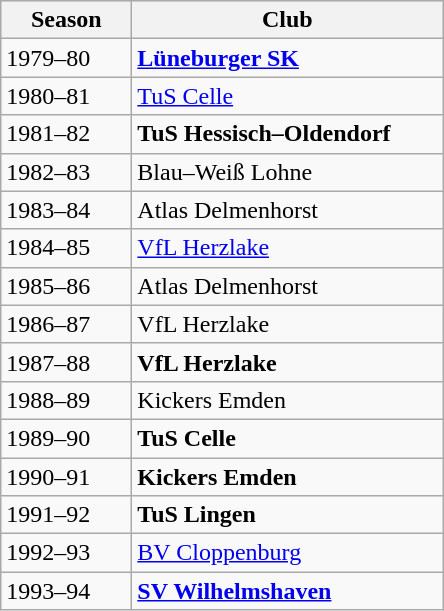<table class="wikitable">
<tr align="center" bgcolor="#dfdfdf">
<th width="80">Season</th>
<th width="200">Club</th>
</tr>
<tr>
<td>1979–80</td>
<td><strong><a href='#'>Lüneburger SK</a></strong></td>
</tr>
<tr>
<td>1980–81</td>
<td><a href='#'>TuS Celle</a></td>
</tr>
<tr>
<td>1981–82</td>
<td><strong>TuS Hessisch–Oldendorf</strong></td>
</tr>
<tr>
<td>1982–83</td>
<td>Blau–Weiß Lohne</td>
</tr>
<tr>
<td>1983–84</td>
<td>Atlas Delmenhorst</td>
</tr>
<tr>
<td>1984–85</td>
<td><a href='#'>VfL Herzlake</a></td>
</tr>
<tr>
<td>1985–86</td>
<td>Atlas Delmenhorst</td>
</tr>
<tr>
<td>1986–87</td>
<td>VfL Herzlake</td>
</tr>
<tr>
<td>1987–88</td>
<td><strong>VfL Herzlake</strong></td>
</tr>
<tr>
<td>1988–89</td>
<td>Kickers Emden</td>
</tr>
<tr>
<td>1989–90</td>
<td><strong>TuS Celle</strong></td>
</tr>
<tr>
<td>1990–91</td>
<td><strong>Kickers Emden</strong></td>
</tr>
<tr>
<td>1991–92</td>
<td><strong>TuS Lingen</strong></td>
</tr>
<tr>
<td>1992–93</td>
<td><a href='#'>BV Cloppenburg</a></td>
</tr>
<tr>
<td>1993–94</td>
<td><strong><a href='#'>SV Wilhelmshaven</a></strong></td>
</tr>
</table>
